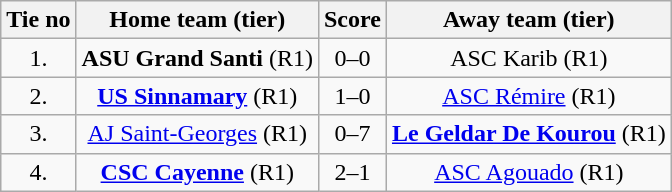<table class="wikitable" style="text-align: center">
<tr>
<th>Tie no</th>
<th>Home team (tier)</th>
<th>Score</th>
<th>Away team (tier)</th>
</tr>
<tr>
<td>1.</td>
<td><strong>ASU Grand Santi</strong> (R1)</td>
<td>0–0 </td>
<td>ASC Karib (R1)</td>
</tr>
<tr>
<td>2.</td>
<td><strong><a href='#'>US Sinnamary</a></strong> (R1)</td>
<td>1–0</td>
<td><a href='#'>ASC Rémire</a> (R1)</td>
</tr>
<tr>
<td>3.</td>
<td><a href='#'>AJ Saint-Georges</a> (R1)</td>
<td>0–7</td>
<td><strong><a href='#'>Le Geldar De Kourou</a></strong> (R1)</td>
</tr>
<tr>
<td>4.</td>
<td><strong><a href='#'>CSC Cayenne</a></strong> (R1)</td>
<td>2–1</td>
<td><a href='#'>ASC Agouado</a> (R1)</td>
</tr>
</table>
